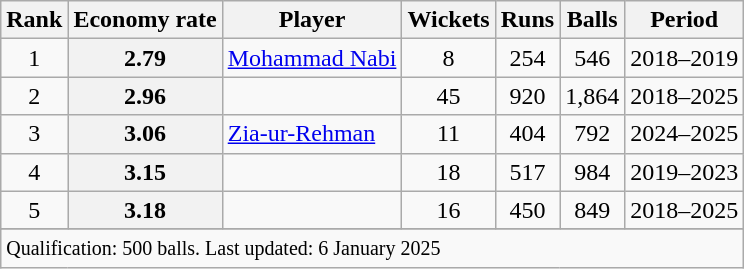<table class="wikitable plainrowheaders sortable">
<tr>
<th scope=col>Rank</th>
<th scope=col>Economy rate</th>
<th scope=col>Player</th>
<th scope=col>Wickets</th>
<th scope=col>Runs</th>
<th scope=col>Balls</th>
<th scope=col>Period</th>
</tr>
<tr>
<td align=center>1</td>
<th scope=row style=text-align:center;>2.79</th>
<td><a href='#'>Mohammad Nabi</a></td>
<td align=center>8</td>
<td align=center>254</td>
<td align=center>546</td>
<td>2018–2019</td>
</tr>
<tr>
<td align=center>2</td>
<th scope=row style=text-align:center;>2.96</th>
<td></td>
<td align=center>45</td>
<td align=center>920</td>
<td align=center>1,864</td>
<td>2018–2025</td>
</tr>
<tr>
<td align=center>3</td>
<th scope=row style=text-align:center;>3.06</th>
<td><a href='#'>Zia-ur-Rehman</a></td>
<td align=center>11</td>
<td align=center>404</td>
<td align=center>792</td>
<td>2024–2025</td>
</tr>
<tr>
<td align=center>4</td>
<th scope=row style=text-align:center;>3.15</th>
<td></td>
<td align=center>18</td>
<td align=center>517</td>
<td align=center>984</td>
<td>2019–2023</td>
</tr>
<tr>
<td align=center>5</td>
<th scope=row style=text-align:center;>3.18</th>
<td></td>
<td align=center>16</td>
<td align=center>450</td>
<td align=center>849</td>
<td>2018–2025</td>
</tr>
<tr>
</tr>
<tr class=sortbottom>
<td colspan=7><small>Qualification: 500 balls. Last updated: 6 January 2025</small></td>
</tr>
</table>
